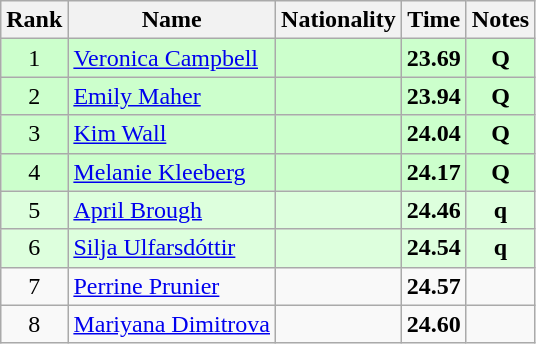<table class="wikitable sortable" style="text-align:center">
<tr>
<th>Rank</th>
<th>Name</th>
<th>Nationality</th>
<th>Time</th>
<th>Notes</th>
</tr>
<tr bgcolor=ccffcc>
<td>1</td>
<td align=left><a href='#'>Veronica Campbell</a></td>
<td align=left></td>
<td><strong>23.69</strong></td>
<td><strong>Q</strong></td>
</tr>
<tr bgcolor=ccffcc>
<td>2</td>
<td align=left><a href='#'>Emily Maher</a></td>
<td align=left></td>
<td><strong>23.94</strong></td>
<td><strong>Q</strong></td>
</tr>
<tr bgcolor=ccffcc>
<td>3</td>
<td align=left><a href='#'>Kim Wall</a></td>
<td align=left></td>
<td><strong>24.04</strong></td>
<td><strong>Q</strong></td>
</tr>
<tr bgcolor=ccffcc>
<td>4</td>
<td align=left><a href='#'>Melanie Kleeberg</a></td>
<td align=left></td>
<td><strong>24.17</strong></td>
<td><strong>Q</strong></td>
</tr>
<tr bgcolor=ddffdd>
<td>5</td>
<td align=left><a href='#'>April Brough</a></td>
<td align=left></td>
<td><strong>24.46</strong></td>
<td><strong>q</strong></td>
</tr>
<tr bgcolor=ddffdd>
<td>6</td>
<td align=left><a href='#'>Silja Ulfarsdóttir</a></td>
<td align=left></td>
<td><strong>24.54</strong></td>
<td><strong>q</strong></td>
</tr>
<tr>
<td>7</td>
<td align=left><a href='#'>Perrine Prunier</a></td>
<td align=left></td>
<td><strong>24.57</strong></td>
<td></td>
</tr>
<tr>
<td>8</td>
<td align=left><a href='#'>Mariyana Dimitrova</a></td>
<td align=left></td>
<td><strong>24.60</strong></td>
<td></td>
</tr>
</table>
